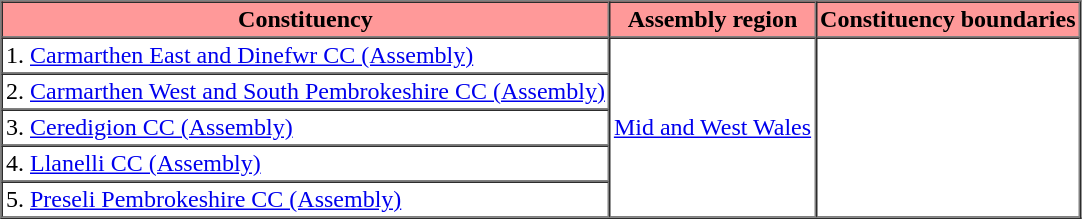<table border=1 cellpadding="2" cellspacing="0">
<tr>
<th bgcolor="#ff9999">Constituency</th>
<th bgcolor="#ff9999">Assembly region</th>
<th bgcolor="#ff9999">Constituency boundaries</th>
</tr>
<tr>
<td>1. <a href='#'>Carmarthen East and Dinefwr CC (Assembly)</a></td>
<td rowspan=5><a href='#'>Mid and West Wales</a></td>
<td rowspan=5></td>
</tr>
<tr>
<td>2. <a href='#'>Carmarthen West and South Pembrokeshire CC (Assembly)</a></td>
</tr>
<tr>
<td>3. <a href='#'>Ceredigion CC (Assembly)</a></td>
</tr>
<tr>
<td>4. <a href='#'>Llanelli CC (Assembly)</a></td>
</tr>
<tr>
<td>5. <a href='#'>Preseli Pembrokeshire CC (Assembly)</a></td>
</tr>
</table>
